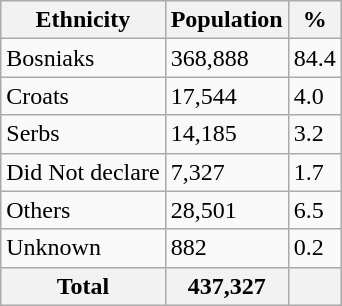<table class="wikitable">
<tr>
<th>Ethnicity</th>
<th>Population</th>
<th>%</th>
</tr>
<tr>
<td>Bosniaks</td>
<td>368,888</td>
<td>84.4</td>
</tr>
<tr>
<td>Croats</td>
<td>17,544</td>
<td>4.0</td>
</tr>
<tr>
<td>Serbs</td>
<td>14,185</td>
<td>3.2</td>
</tr>
<tr>
<td>Did Not declare</td>
<td>7,327</td>
<td>1.7</td>
</tr>
<tr>
<td>Others</td>
<td>28,501</td>
<td>6.5</td>
</tr>
<tr>
<td>Unknown</td>
<td>882</td>
<td>0.2</td>
</tr>
<tr>
<th>Total</th>
<th>437,327</th>
<th></th>
</tr>
</table>
